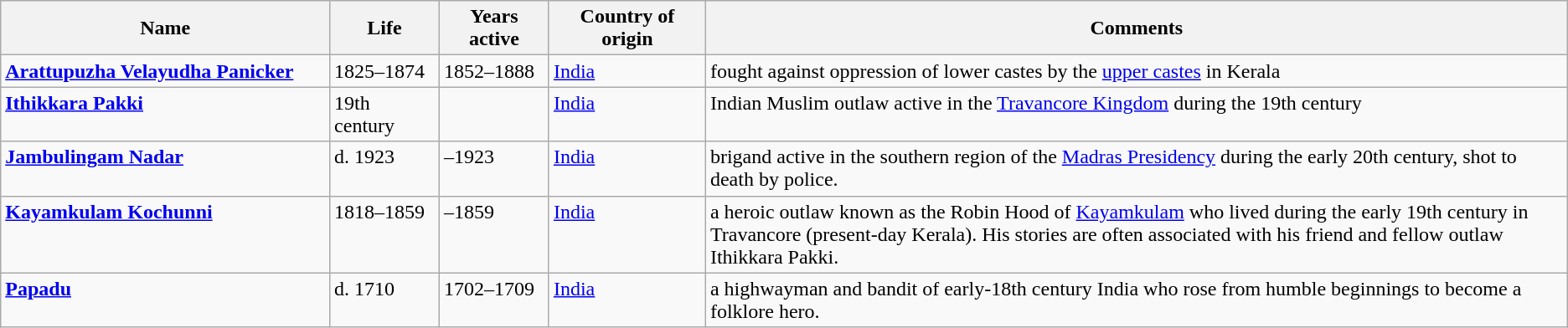<table class="sortable wikitable">
<tr>
<th style="width:21%;">Name</th>
<th style="width:7%;">Life</th>
<th style="width:7%;">Years active</th>
<th style="width:10%;">Country of origin</th>
<th style="width:55%;">Comments</th>
</tr>
<tr valign="top">
<td><strong><a href='#'>Arattupuzha Velayudha Panicker</a></strong></td>
<td>1825–1874</td>
<td>1852–1888</td>
<td><a href='#'>India</a></td>
<td>fought against oppression of lower castes by the <a href='#'>upper castes</a> in Kerala</td>
</tr>
<tr valign="top">
<td><strong><a href='#'>Ithikkara Pakki</a></strong></td>
<td>19th century</td>
<td></td>
<td><a href='#'>India</a></td>
<td>Indian Muslim outlaw active in the <a href='#'>Travancore Kingdom</a> during the 19th century</td>
</tr>
<tr valign="top">
<td><strong><a href='#'>Jambulingam Nadar</a></strong></td>
<td>d. 1923</td>
<td>–1923</td>
<td><a href='#'>India</a></td>
<td>brigand active in the southern region of the <a href='#'>Madras Presidency</a> during the early 20th century, shot to death by police.</td>
</tr>
<tr valign="top">
<td><strong><a href='#'>Kayamkulam Kochunni</a></strong></td>
<td>1818–1859</td>
<td>–1859</td>
<td><a href='#'>India</a></td>
<td>a heroic outlaw known as the Robin Hood of <a href='#'>Kayamkulam</a> who lived during the early 19th century in Travancore (present-day Kerala). His stories are often associated with his friend and fellow outlaw Ithikkara Pakki.</td>
</tr>
<tr valign="top">
<td><strong><a href='#'>Papadu</a></strong></td>
<td>d. 1710</td>
<td>1702–1709</td>
<td><a href='#'>India</a></td>
<td>a highwayman and bandit of early-18th century India who rose from humble beginnings to become a folklore hero.</td>
</tr>
</table>
